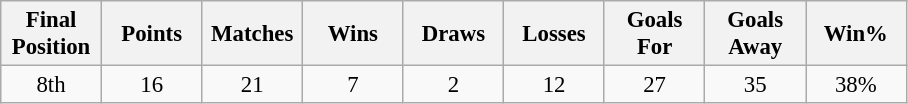<table class="wikitable" style="font-size: 95%; text-align: center;">
<tr>
<th width=60>Final Position</th>
<th width=60>Points</th>
<th width=60>Matches</th>
<th width=60>Wins</th>
<th width=60>Draws</th>
<th width=60>Losses</th>
<th width=60>Goals For</th>
<th width=60>Goals Away</th>
<th width=60>Win%</th>
</tr>
<tr>
<td>8th</td>
<td>16</td>
<td>21</td>
<td>7</td>
<td>2</td>
<td>12</td>
<td>27</td>
<td>35</td>
<td>38%</td>
</tr>
</table>
